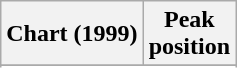<table class="wikitable sortable plainrowheaders" style="text-align:center">
<tr>
<th scope="col">Chart (1999)</th>
<th scope="col">Peak<br>position</th>
</tr>
<tr>
</tr>
<tr>
</tr>
<tr>
</tr>
</table>
